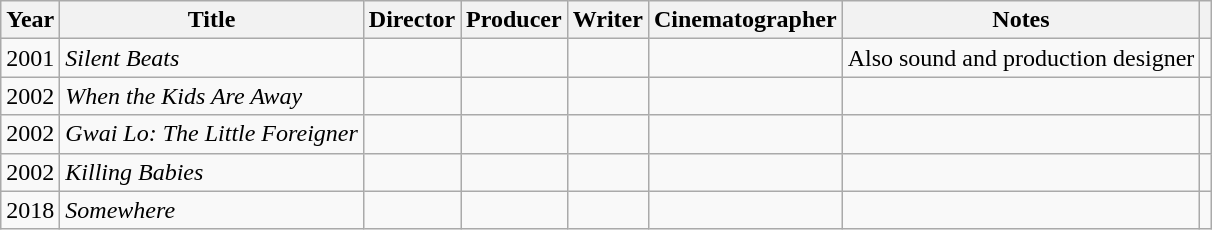<table class="wikitable plainrowheaders" id="filmography">
<tr>
<th>Year</th>
<th>Title</th>
<th>Director</th>
<th>Producer</th>
<th>Writer</th>
<th>Cinematographer</th>
<th>Notes</th>
<th></th>
</tr>
<tr>
<td>2001</td>
<td><em>Silent Beats</em></td>
<td></td>
<td></td>
<td></td>
<td></td>
<td>Also sound and production designer</td>
<td></td>
</tr>
<tr>
<td>2002</td>
<td><em>When the Kids Are Away</em></td>
<td></td>
<td></td>
<td></td>
<td></td>
<td></td>
<td></td>
</tr>
<tr>
<td>2002</td>
<td><em>Gwai Lo: The Little Foreigner</em></td>
<td></td>
<td></td>
<td></td>
<td></td>
<td></td>
<td></td>
</tr>
<tr>
<td>2002</td>
<td><em>Killing Babies</em></td>
<td></td>
<td></td>
<td></td>
<td></td>
<td></td>
<td></td>
</tr>
<tr>
<td>2018</td>
<td><em>Somewhere</em></td>
<td></td>
<td></td>
<td></td>
<td></td>
<td></td>
<td></td>
</tr>
</table>
